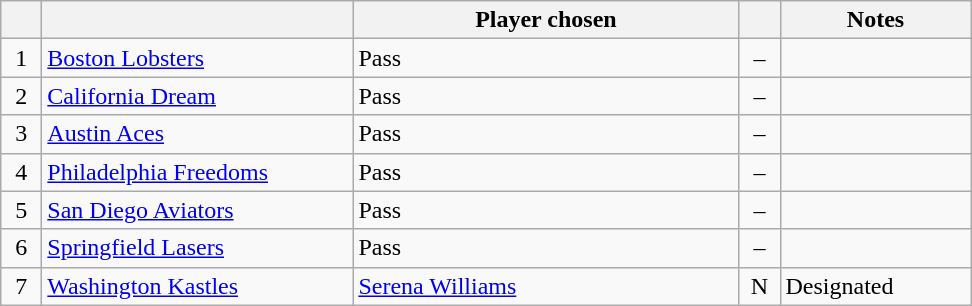<table class="wikitable" style="text-align:left">
<tr>
<th width="20px"></th>
<th width="200px"></th>
<th width="250px">Player chosen</th>
<th width="20px"></th>
<th width="120px">Notes</th>
</tr>
<tr>
<td style="text-align:center">1</td>
<td><a href='#'>Boston Lobsters</a></td>
<td>Pass</td>
<td style="text-align:center">–</td>
<td></td>
</tr>
<tr>
<td style="text-align:center">2</td>
<td><a href='#'>California Dream</a></td>
<td>Pass</td>
<td style="text-align:center">–</td>
<td></td>
</tr>
<tr>
<td style="text-align:center">3</td>
<td><a href='#'>Austin Aces</a></td>
<td>Pass</td>
<td style="text-align:center">–</td>
<td></td>
</tr>
<tr>
<td style="text-align:center">4</td>
<td><a href='#'>Philadelphia Freedoms</a></td>
<td>Pass</td>
<td style="text-align:center">–</td>
<td></td>
</tr>
<tr>
<td style="text-align:center">5</td>
<td><a href='#'>San Diego Aviators</a></td>
<td>Pass</td>
<td style="text-align:center">–</td>
<td></td>
</tr>
<tr>
<td style="text-align:center">6</td>
<td><a href='#'>Springfield Lasers</a></td>
<td>Pass</td>
<td style="text-align:center">–</td>
<td></td>
</tr>
<tr>
<td style="text-align:center">7</td>
<td><a href='#'>Washington Kastles</a></td>
<td> <a href='#'>Serena Williams</a></td>
<td style="text-align:center">N</td>
<td>Designated</td>
</tr>
</table>
